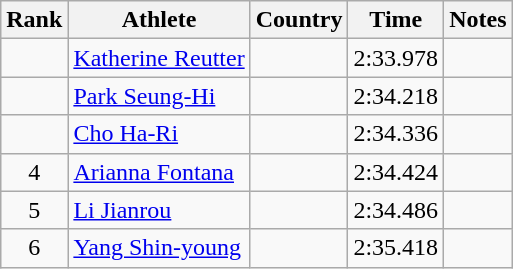<table class="wikitable sortable" style="text-align:center">
<tr>
<th>Rank</th>
<th>Athlete</th>
<th>Country</th>
<th>Time</th>
<th>Notes</th>
</tr>
<tr>
<td></td>
<td align=left><a href='#'>Katherine Reutter</a></td>
<td align=left></td>
<td>2:33.978</td>
<td></td>
</tr>
<tr>
<td></td>
<td align=left><a href='#'>Park Seung-Hi</a></td>
<td align=left></td>
<td>2:34.218</td>
<td></td>
</tr>
<tr>
<td></td>
<td align=left><a href='#'>Cho Ha-Ri</a></td>
<td align=left></td>
<td>2:34.336</td>
<td></td>
</tr>
<tr>
<td>4</td>
<td align=left><a href='#'>Arianna Fontana</a></td>
<td align=left></td>
<td>2:34.424</td>
<td></td>
</tr>
<tr>
<td>5</td>
<td align=left><a href='#'>Li Jianrou</a></td>
<td align=left></td>
<td>2:34.486</td>
<td></td>
</tr>
<tr>
<td>6</td>
<td align=left><a href='#'>Yang Shin-young</a></td>
<td align=left></td>
<td>2:35.418</td>
<td></td>
</tr>
</table>
